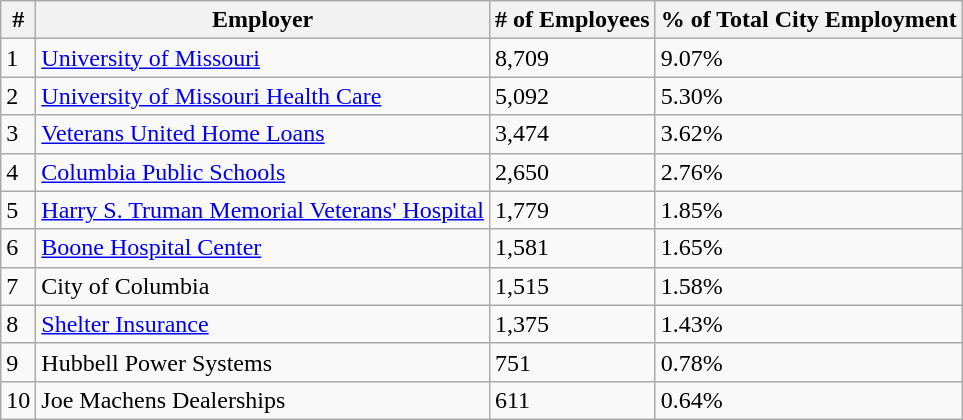<table class="wikitable sortable">
<tr>
<th>#</th>
<th>Employer</th>
<th># of Employees</th>
<th>% of Total City Employment</th>
</tr>
<tr>
<td>1</td>
<td><a href='#'>University of Missouri</a></td>
<td>8,709</td>
<td>9.07%</td>
</tr>
<tr>
<td>2</td>
<td><a href='#'>University of Missouri Health Care</a></td>
<td>5,092</td>
<td>5.30%</td>
</tr>
<tr>
<td>3</td>
<td><a href='#'>Veterans United Home Loans</a></td>
<td>3,474</td>
<td>3.62%</td>
</tr>
<tr>
<td>4</td>
<td><a href='#'>Columbia Public Schools</a></td>
<td>2,650</td>
<td>2.76%</td>
</tr>
<tr>
<td>5</td>
<td><a href='#'>Harry S. Truman Memorial Veterans' Hospital</a></td>
<td>1,779</td>
<td>1.85%</td>
</tr>
<tr>
<td>6</td>
<td><a href='#'>Boone Hospital Center</a></td>
<td>1,581</td>
<td>1.65%</td>
</tr>
<tr>
<td>7</td>
<td>City of Columbia</td>
<td>1,515</td>
<td>1.58%</td>
</tr>
<tr>
<td>8</td>
<td><a href='#'>Shelter Insurance</a></td>
<td>1,375</td>
<td>1.43%</td>
</tr>
<tr>
<td>9</td>
<td>Hubbell Power Systems</td>
<td>751</td>
<td>0.78%</td>
</tr>
<tr>
<td>10</td>
<td>Joe Machens Dealerships</td>
<td>611</td>
<td>0.64%</td>
</tr>
</table>
